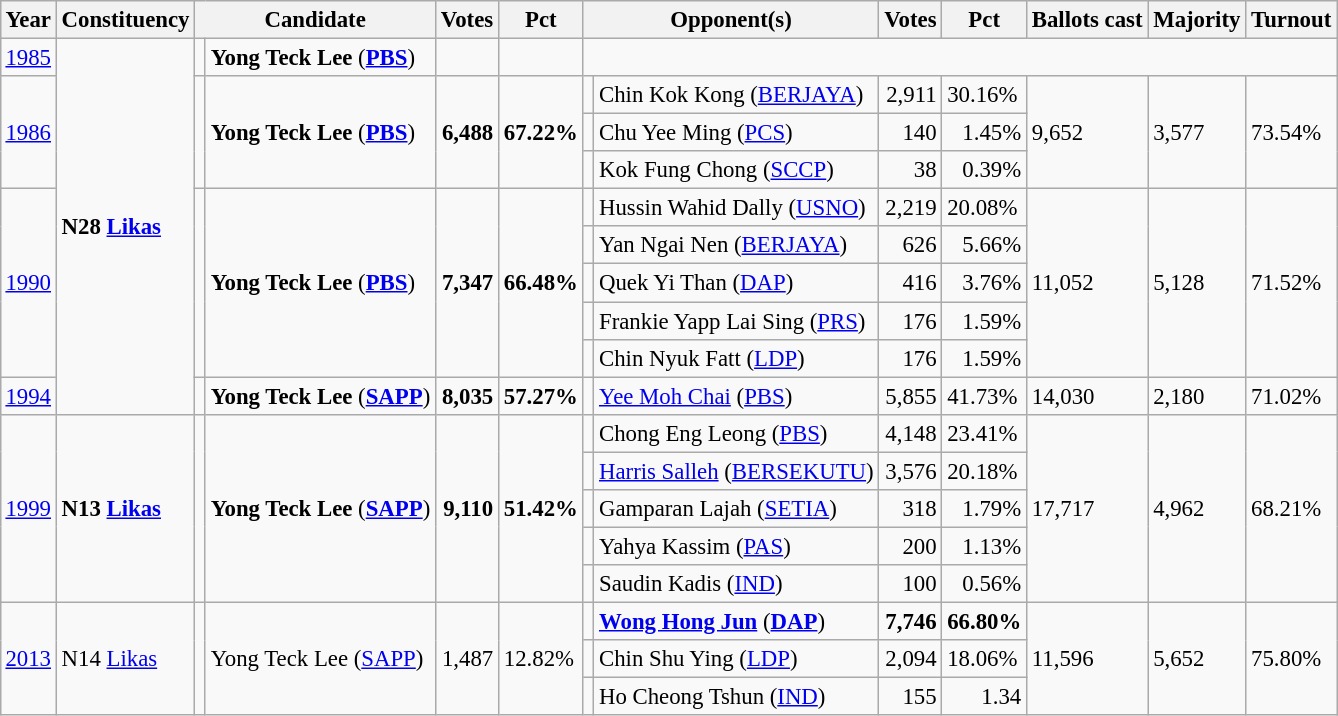<table class="wikitable" style="margin:0.5em ; font-size:95%">
<tr>
<th>Year</th>
<th>Constituency</th>
<th colspan=2>Candidate</th>
<th>Votes</th>
<th>Pct</th>
<th colspan=2>Opponent(s)</th>
<th>Votes</th>
<th>Pct</th>
<th>Ballots cast</th>
<th>Majority</th>
<th>Turnout</th>
</tr>
<tr>
<td><a href='#'>1985</a></td>
<td rowspan=10><strong>N28 <a href='#'>Likas</a></strong></td>
<td></td>
<td><strong>Yong Teck Lee</strong> (<a href='#'><strong>PBS</strong></a>)</td>
<td align=right></td>
<td></td>
</tr>
<tr>
<td rowspan=3><a href='#'>1986</a></td>
<td rowspan=3 ></td>
<td rowspan=3><strong>Yong Teck Lee</strong> (<a href='#'><strong>PBS</strong></a>)</td>
<td rowspan=3 align=right><strong>6,488</strong></td>
<td rowspan=3><strong>67.22%</strong></td>
<td bgcolor=></td>
<td>Chin Kok Kong (<a href='#'>BERJAYA</a>)</td>
<td align=right>2,911</td>
<td>30.16%</td>
<td rowspan=3>9,652</td>
<td rowspan=3>3,577</td>
<td rowspan=3>73.54%</td>
</tr>
<tr>
<td bgcolor=></td>
<td>Chu Yee Ming (<a href='#'>PCS</a>)</td>
<td align=right>140</td>
<td align=right>1.45%</td>
</tr>
<tr>
<td bgcolor=></td>
<td>Kok Fung Chong (<a href='#'>SCCP</a>)</td>
<td align=right>38</td>
<td align=right>0.39%</td>
</tr>
<tr>
<td rowspan=5><a href='#'>1990</a></td>
<td rowspan=5 ></td>
<td rowspan=5><strong>Yong Teck Lee</strong> (<a href='#'><strong>PBS</strong></a>)</td>
<td rowspan=5 align=right><strong>7,347</strong></td>
<td rowspan=5><strong>66.48%</strong></td>
<td bgcolor=></td>
<td>Hussin Wahid Dally (<a href='#'>USNO</a>)</td>
<td align=right>2,219</td>
<td>20.08%</td>
<td rowspan=5>11,052</td>
<td rowspan=5>5,128</td>
<td rowspan=5>71.52%</td>
</tr>
<tr>
<td bgcolor=></td>
<td>Yan Ngai Nen (<a href='#'>BERJAYA</a>)</td>
<td align=right>626</td>
<td align=right>5.66%</td>
</tr>
<tr>
<td></td>
<td>Quek Yi Than (<a href='#'>DAP</a>)</td>
<td align=right>416</td>
<td align=right>3.76%</td>
</tr>
<tr>
<td bgcolor=></td>
<td>Frankie Yapp Lai Sing (<a href='#'>PRS</a>)</td>
<td align=right>176</td>
<td align=right>1.59%</td>
</tr>
<tr>
<td bgcolor=></td>
<td>Chin Nyuk Fatt (<a href='#'>LDP</a>)</td>
<td align=right>176</td>
<td align=right>1.59%</td>
</tr>
<tr>
<td><a href='#'>1994</a></td>
<td></td>
<td><strong>Yong Teck Lee</strong> (<a href='#'><strong>SAPP</strong></a>)</td>
<td align=right><strong>8,035</strong></td>
<td><strong>57.27%</strong></td>
<td></td>
<td><a href='#'>Yee Moh Chai</a> (<a href='#'>PBS</a>)</td>
<td align=right>5,855</td>
<td>41.73%</td>
<td>14,030</td>
<td>2,180</td>
<td>71.02%</td>
</tr>
<tr>
<td rowspan=5><a href='#'>1999</a></td>
<td rowspan=5><strong>N13 <a href='#'>Likas</a></strong></td>
<td rowspan=5 ></td>
<td rowspan=5><strong>Yong Teck Lee</strong> (<a href='#'><strong>SAPP</strong></a>)</td>
<td rowspan=5 align=right><strong>9,110</strong></td>
<td rowspan=5><strong>51.42%</strong></td>
<td></td>
<td>Chong Eng Leong (<a href='#'>PBS</a>)</td>
<td align=right>4,148</td>
<td>23.41%</td>
<td rowspan=5>17,717</td>
<td rowspan=5>4,962</td>
<td rowspan=5>68.21%</td>
</tr>
<tr>
<td bgcolor=></td>
<td><a href='#'>Harris Salleh</a> (<a href='#'>BERSEKUTU</a>)</td>
<td align=right>3,576</td>
<td>20.18%</td>
</tr>
<tr>
<td bgcolor=></td>
<td>Gamparan Lajah (<a href='#'>SETIA</a>)</td>
<td align=right>318</td>
<td align=right>1.79%</td>
</tr>
<tr>
<td></td>
<td>Yahya Kassim (<a href='#'>PAS</a>)</td>
<td align=right>200</td>
<td align=right>1.13%</td>
</tr>
<tr>
<td></td>
<td>Saudin Kadis (<a href='#'>IND</a>)</td>
<td align=right>100</td>
<td align=right>0.56%</td>
</tr>
<tr>
<td rowspan=3><a href='#'>2013</a></td>
<td rowspan=3>N14 <a href='#'>Likas</a></td>
<td rowspan=3 ></td>
<td rowspan=3>Yong Teck Lee (<a href='#'>SAPP</a>)</td>
<td rowspan=3 align=right>1,487</td>
<td rowspan=3>12.82%</td>
<td></td>
<td><strong><a href='#'>Wong Hong Jun</a></strong> (<a href='#'><strong>DAP</strong></a>)</td>
<td align=right><strong>7,746</strong></td>
<td><strong>66.80%</strong></td>
<td rowspan=3>11,596</td>
<td rowspan=3>5,652</td>
<td rowspan=3>75.80%</td>
</tr>
<tr>
<td></td>
<td>Chin Shu Ying (<a href='#'>LDP</a>)</td>
<td align=right>2,094</td>
<td>18.06%</td>
</tr>
<tr>
<td></td>
<td>Ho Cheong Tshun (<a href='#'>IND</a>)</td>
<td align=right>155</td>
<td align=right>1.34</td>
</tr>
</table>
